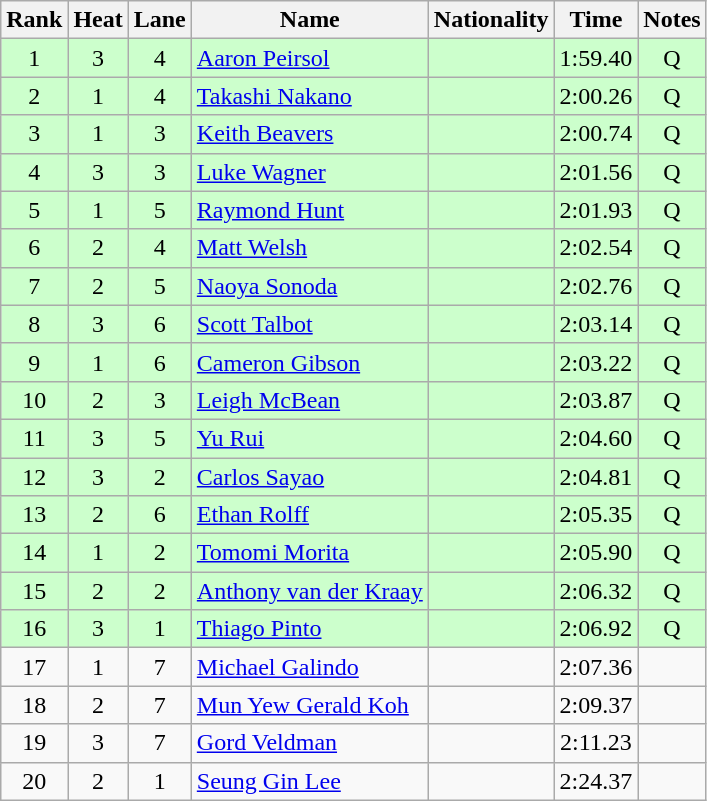<table class="wikitable sortable" style="text-align:center">
<tr>
<th>Rank</th>
<th>Heat</th>
<th>Lane</th>
<th>Name</th>
<th>Nationality</th>
<th>Time</th>
<th>Notes</th>
</tr>
<tr bgcolor=ccffcc>
<td>1</td>
<td>3</td>
<td>4</td>
<td align=left><a href='#'>Aaron Peirsol</a></td>
<td align=left></td>
<td>1:59.40</td>
<td>Q</td>
</tr>
<tr bgcolor=ccffcc>
<td>2</td>
<td>1</td>
<td>4</td>
<td align=left><a href='#'>Takashi Nakano</a></td>
<td align=left></td>
<td>2:00.26</td>
<td>Q</td>
</tr>
<tr bgcolor=ccffcc>
<td>3</td>
<td>1</td>
<td>3</td>
<td align=left><a href='#'>Keith Beavers</a></td>
<td align=left></td>
<td>2:00.74</td>
<td>Q</td>
</tr>
<tr bgcolor=ccffcc>
<td>4</td>
<td>3</td>
<td>3</td>
<td align=left><a href='#'>Luke Wagner</a></td>
<td align=left></td>
<td>2:01.56</td>
<td>Q</td>
</tr>
<tr bgcolor=ccffcc>
<td>5</td>
<td>1</td>
<td>5</td>
<td align=left><a href='#'>Raymond Hunt</a></td>
<td align=left></td>
<td>2:01.93</td>
<td>Q</td>
</tr>
<tr bgcolor=ccffcc>
<td>6</td>
<td>2</td>
<td>4</td>
<td align=left><a href='#'>Matt Welsh</a></td>
<td align=left></td>
<td>2:02.54</td>
<td>Q</td>
</tr>
<tr bgcolor=ccffcc>
<td>7</td>
<td>2</td>
<td>5</td>
<td align=left><a href='#'>Naoya Sonoda</a></td>
<td align=left></td>
<td>2:02.76</td>
<td>Q</td>
</tr>
<tr bgcolor=ccffcc>
<td>8</td>
<td>3</td>
<td>6</td>
<td align=left><a href='#'>Scott Talbot</a></td>
<td align=left></td>
<td>2:03.14</td>
<td>Q</td>
</tr>
<tr bgcolor=ccffcc>
<td>9</td>
<td>1</td>
<td>6</td>
<td align=left><a href='#'>Cameron Gibson</a></td>
<td align=left></td>
<td>2:03.22</td>
<td>Q</td>
</tr>
<tr bgcolor=ccffcc>
<td>10</td>
<td>2</td>
<td>3</td>
<td align=left><a href='#'>Leigh McBean</a></td>
<td align=left></td>
<td>2:03.87</td>
<td>Q</td>
</tr>
<tr bgcolor=ccffcc>
<td>11</td>
<td>3</td>
<td>5</td>
<td align=left><a href='#'>Yu Rui</a></td>
<td align=left></td>
<td>2:04.60</td>
<td>Q</td>
</tr>
<tr bgcolor=ccffcc>
<td>12</td>
<td>3</td>
<td>2</td>
<td align=left><a href='#'>Carlos Sayao</a></td>
<td align=left></td>
<td>2:04.81</td>
<td>Q</td>
</tr>
<tr bgcolor=ccffcc>
<td>13</td>
<td>2</td>
<td>6</td>
<td align=left><a href='#'>Ethan Rolff</a></td>
<td align=left></td>
<td>2:05.35</td>
<td>Q</td>
</tr>
<tr bgcolor=ccffcc>
<td>14</td>
<td>1</td>
<td>2</td>
<td align=left><a href='#'>Tomomi Morita</a></td>
<td align=left></td>
<td>2:05.90</td>
<td>Q</td>
</tr>
<tr bgcolor=ccffcc>
<td>15</td>
<td>2</td>
<td>2</td>
<td align=left><a href='#'>Anthony van der Kraay</a></td>
<td align=left></td>
<td>2:06.32</td>
<td>Q</td>
</tr>
<tr bgcolor=ccffcc>
<td>16</td>
<td>3</td>
<td>1</td>
<td align=left><a href='#'>Thiago Pinto</a></td>
<td align=left></td>
<td>2:06.92</td>
<td>Q</td>
</tr>
<tr>
<td>17</td>
<td>1</td>
<td>7</td>
<td align=left><a href='#'>Michael Galindo</a></td>
<td align=left></td>
<td>2:07.36</td>
<td></td>
</tr>
<tr>
<td>18</td>
<td>2</td>
<td>7</td>
<td align=left><a href='#'>Mun Yew Gerald Koh</a></td>
<td align=left></td>
<td>2:09.37</td>
<td></td>
</tr>
<tr>
<td>19</td>
<td>3</td>
<td>7</td>
<td align=left><a href='#'>Gord Veldman</a></td>
<td align=left></td>
<td>2:11.23</td>
<td></td>
</tr>
<tr>
<td>20</td>
<td>2</td>
<td>1</td>
<td align=left><a href='#'>Seung Gin Lee</a></td>
<td align=left></td>
<td>2:24.37</td>
<td></td>
</tr>
</table>
